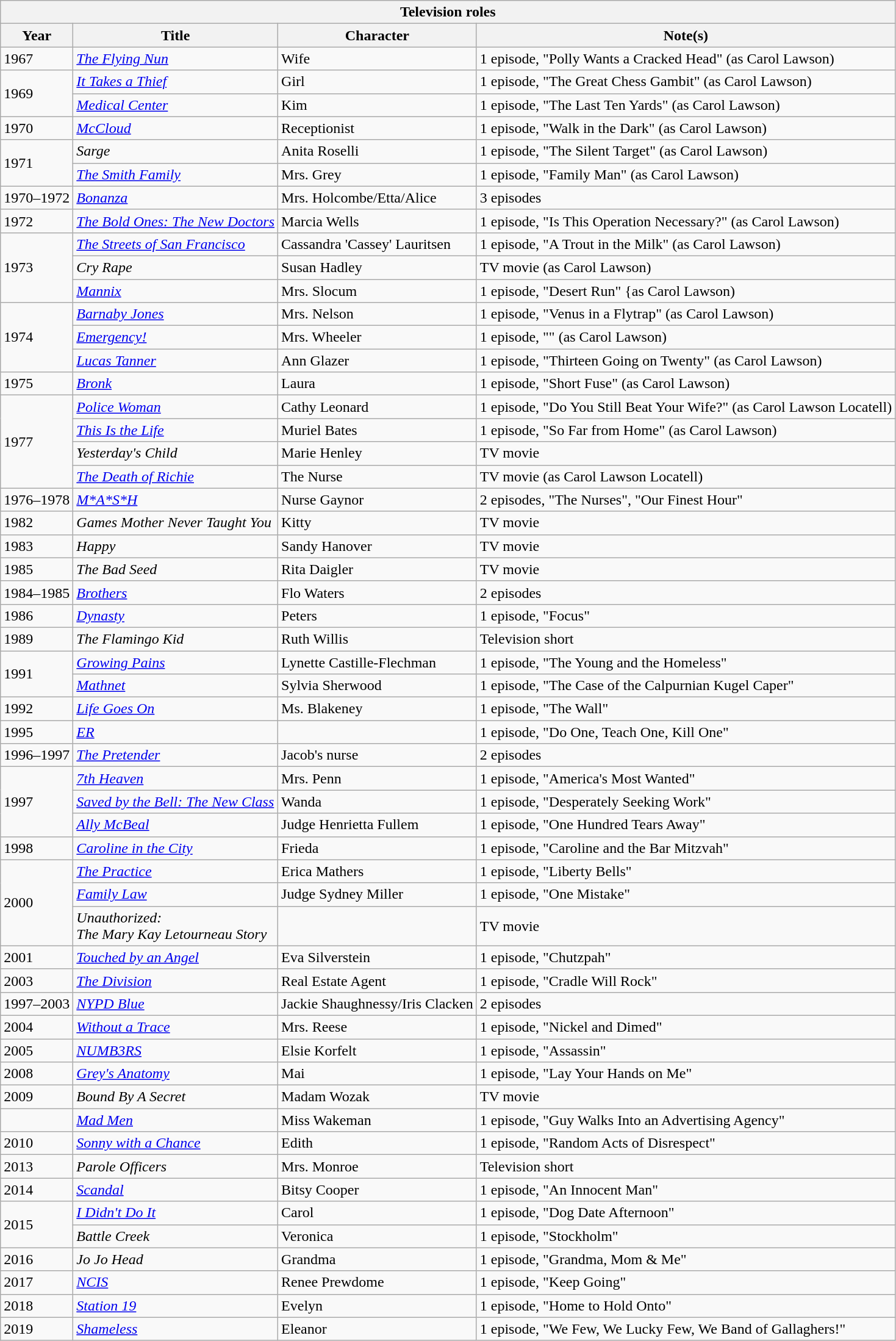<table class="wikitable sortable">
<tr>
<th colspan="4">Television roles</th>
</tr>
<tr>
<th>Year</th>
<th>Title</th>
<th>Character</th>
<th>Note(s)</th>
</tr>
<tr>
<td>1967</td>
<td><em><a href='#'>The Flying Nun</a></em></td>
<td>Wife</td>
<td>1 episode, "Polly Wants a Cracked Head" (as Carol Lawson)</td>
</tr>
<tr>
<td rowspan="2">1969</td>
<td><em><a href='#'>It Takes a Thief</a></em></td>
<td>Girl</td>
<td>1 episode, "The Great Chess Gambit" (as Carol Lawson)</td>
</tr>
<tr>
<td><em><a href='#'>Medical Center</a></em></td>
<td>Kim</td>
<td>1 episode, "The Last Ten Yards" (as Carol Lawson)</td>
</tr>
<tr>
<td>1970</td>
<td><em><a href='#'>McCloud</a></em></td>
<td>Receptionist</td>
<td>1 episode, "Walk in the Dark" (as Carol Lawson)</td>
</tr>
<tr>
<td rowspan="2">1971</td>
<td><em>Sarge</em></td>
<td>Anita Roselli</td>
<td>1 episode, "The Silent Target" (as Carol Lawson)</td>
</tr>
<tr>
<td><em><a href='#'>The Smith Family</a></em></td>
<td>Mrs. Grey</td>
<td>1 episode, "Family Man" (as Carol Lawson)</td>
</tr>
<tr>
<td>1970–1972</td>
<td><em><a href='#'>Bonanza</a></em></td>
<td>Mrs. Holcombe/Etta/Alice</td>
<td>3 episodes</td>
</tr>
<tr>
<td>1972</td>
<td><em><a href='#'>The Bold Ones: The New Doctors</a></em></td>
<td>Marcia Wells</td>
<td>1 episode, "Is This Operation Necessary?" (as Carol Lawson)</td>
</tr>
<tr>
<td rowspan="3">1973</td>
<td><em><a href='#'>The Streets of San Francisco</a></em></td>
<td>Cassandra 'Cassey' Lauritsen</td>
<td>1 episode, "A Trout in the Milk" (as Carol Lawson)</td>
</tr>
<tr>
<td><em>Cry Rape</em></td>
<td>Susan Hadley</td>
<td>TV movie (as Carol Lawson)</td>
</tr>
<tr>
<td><em><a href='#'>Mannix</a></em></td>
<td>Mrs. Slocum</td>
<td>1 episode, "Desert Run" {as Carol Lawson)</td>
</tr>
<tr>
<td rowspan="3">1974</td>
<td><em><a href='#'>Barnaby Jones</a></em></td>
<td>Mrs. Nelson</td>
<td>1 episode, "Venus in a Flytrap" (as Carol Lawson)</td>
</tr>
<tr>
<td><em><a href='#'>Emergency!</a></em></td>
<td>Mrs. Wheeler</td>
<td>1 episode, "" (as Carol Lawson)</td>
</tr>
<tr>
<td><em><a href='#'>Lucas Tanner</a></em></td>
<td>Ann Glazer</td>
<td>1 episode, "Thirteen Going on Twenty" (as Carol Lawson)</td>
</tr>
<tr>
<td>1975</td>
<td><em><a href='#'>Bronk</a></em></td>
<td>Laura</td>
<td>1 episode, "Short Fuse" (as Carol Lawson)</td>
</tr>
<tr>
<td rowspan="4">1977</td>
<td><em><a href='#'>Police Woman</a></em></td>
<td>Cathy Leonard</td>
<td>1 episode, "Do You Still Beat Your Wife?" (as Carol Lawson Locatell)</td>
</tr>
<tr>
<td><em><a href='#'>This Is the Life</a></em></td>
<td>Muriel Bates</td>
<td>1 episode, "So Far from Home" (as Carol Lawson)</td>
</tr>
<tr>
<td><em>Yesterday's Child</em></td>
<td>Marie Henley</td>
<td>TV movie</td>
</tr>
<tr>
<td><em><a href='#'>The Death of Richie</a></em></td>
<td>The Nurse</td>
<td>TV movie (as Carol Lawson Locatell)</td>
</tr>
<tr>
<td>1976–1978</td>
<td><em><a href='#'>M*A*S*H</a></em></td>
<td>Nurse Gaynor</td>
<td>2 episodes, "The Nurses", "Our Finest Hour"</td>
</tr>
<tr>
<td>1982</td>
<td><em>Games Mother Never Taught You</em></td>
<td>Kitty</td>
<td>TV movie</td>
</tr>
<tr>
<td>1983</td>
<td><em>Happy</em></td>
<td>Sandy Hanover</td>
<td>TV movie</td>
</tr>
<tr>
<td>1985</td>
<td><em>The Bad Seed</em></td>
<td>Rita Daigler</td>
<td>TV movie</td>
</tr>
<tr>
<td>1984–1985</td>
<td><em><a href='#'>Brothers</a></em></td>
<td>Flo Waters</td>
<td>2 episodes</td>
</tr>
<tr>
<td>1986</td>
<td><em><a href='#'>Dynasty</a></em></td>
<td>Peters</td>
<td>1 episode, "Focus"</td>
</tr>
<tr>
<td>1989</td>
<td><em>The Flamingo Kid</em></td>
<td>Ruth Willis</td>
<td>Television short</td>
</tr>
<tr>
<td rowspan="2">1991</td>
<td><em><a href='#'>Growing Pains</a></em></td>
<td>Lynette Castille-Flechman</td>
<td>1 episode, "The Young and the Homeless"</td>
</tr>
<tr>
<td><em><a href='#'>Mathnet</a></em></td>
<td>Sylvia Sherwood</td>
<td>1 episode, "The Case of the Calpurnian Kugel Caper"</td>
</tr>
<tr>
<td>1992</td>
<td><em><a href='#'>Life Goes On</a></em></td>
<td>Ms. Blakeney</td>
<td>1 episode, "The Wall"</td>
</tr>
<tr>
<td>1995</td>
<td><em><a href='#'>ER</a></em></td>
<td></td>
<td>1 episode, "Do One, Teach One, Kill One"</td>
</tr>
<tr>
<td>1996–1997</td>
<td><em><a href='#'>The Pretender</a></em></td>
<td>Jacob's nurse</td>
<td>2 episodes</td>
</tr>
<tr>
<td rowspan="3">1997</td>
<td><em><a href='#'>7th Heaven</a></em></td>
<td>Mrs. Penn</td>
<td>1 episode, "America's Most Wanted"</td>
</tr>
<tr>
<td><em><a href='#'>Saved by the Bell: The New Class</a></em></td>
<td>Wanda</td>
<td>1 episode, "Desperately Seeking Work"</td>
</tr>
<tr>
<td><em><a href='#'>Ally McBeal</a></em></td>
<td>Judge Henrietta Fullem</td>
<td>1 episode, "One Hundred Tears Away"</td>
</tr>
<tr>
<td>1998</td>
<td><em><a href='#'>Caroline in the City</a></em></td>
<td>Frieda</td>
<td>1 episode, "Caroline and the Bar Mitzvah"</td>
</tr>
<tr>
<td rowspan="3">2000</td>
<td><em><a href='#'>The Practice</a></em></td>
<td>Erica Mathers</td>
<td>1 episode, "Liberty Bells"</td>
</tr>
<tr>
<td><em><a href='#'>Family Law</a></em></td>
<td>Judge Sydney Miller</td>
<td>1 episode, "One Mistake"</td>
</tr>
<tr>
<td><em>Unauthorized:<br> The Mary Kay Letourneau Story</em></td>
<td></td>
<td>TV movie</td>
</tr>
<tr>
<td>2001</td>
<td><em><a href='#'>Touched by an Angel</a></em></td>
<td>Eva Silverstein</td>
<td>1 episode, "Chutzpah"</td>
</tr>
<tr>
<td>2003</td>
<td><em><a href='#'>The Division</a></em></td>
<td>Real Estate Agent</td>
<td>1 episode, "Cradle Will Rock"</td>
</tr>
<tr>
<td>1997–2003</td>
<td><em><a href='#'>NYPD Blue</a></em></td>
<td>Jackie Shaughnessy/Iris Clacken</td>
<td>2 episodes</td>
</tr>
<tr>
<td>2004</td>
<td><em><a href='#'>Without a Trace</a></em></td>
<td>Mrs. Reese</td>
<td>1 episode, "Nickel and Dimed"</td>
</tr>
<tr>
<td>2005</td>
<td><em><a href='#'>NUMB3RS</a></em></td>
<td>Elsie Korfelt</td>
<td>1 episode, "Assassin"</td>
</tr>
<tr>
<td>2008</td>
<td><em><a href='#'>Grey's Anatomy</a></em></td>
<td>Mai</td>
<td>1 episode, "Lay Your Hands on Me"</td>
</tr>
<tr>
<td>2009</td>
<td><em>Bound By A Secret</em></td>
<td>Madam Wozak</td>
<td>TV movie</td>
</tr>
<tr>
<td></td>
<td><em><a href='#'>Mad Men</a></em></td>
<td>Miss Wakeman</td>
<td>1 episode, "Guy Walks Into an Advertising Agency"</td>
</tr>
<tr>
<td>2010</td>
<td><em><a href='#'>Sonny with a Chance</a></em></td>
<td>Edith</td>
<td>1 episode, "Random Acts of Disrespect"</td>
</tr>
<tr>
<td>2013</td>
<td><em>Parole Officers</em></td>
<td>Mrs. Monroe</td>
<td>Television short</td>
</tr>
<tr>
<td>2014</td>
<td><em><a href='#'>Scandal</a></em></td>
<td>Bitsy Cooper</td>
<td>1 episode, "An Innocent Man"</td>
</tr>
<tr>
<td rowspan="2">2015</td>
<td><em><a href='#'>I Didn't Do It</a></em></td>
<td>Carol</td>
<td>1 episode, "Dog Date Afternoon"</td>
</tr>
<tr>
<td><em>Battle Creek</em></td>
<td>Veronica</td>
<td>1 episode, "Stockholm"</td>
</tr>
<tr>
<td>2016</td>
<td><em>Jo Jo Head</em></td>
<td>Grandma</td>
<td>1 episode, "Grandma, Mom & Me"</td>
</tr>
<tr>
<td>2017</td>
<td><em><a href='#'>NCIS</a></em></td>
<td>Renee Prewdome</td>
<td>1 episode, "Keep Going"</td>
</tr>
<tr>
<td>2018</td>
<td><em><a href='#'>Station 19</a></em></td>
<td>Evelyn</td>
<td>1 episode, "Home to Hold Onto"</td>
</tr>
<tr>
<td>2019</td>
<td><em><a href='#'>Shameless</a></em></td>
<td>Eleanor</td>
<td>1 episode, "We Few, We Lucky Few, We Band of Gallaghers!"</td>
</tr>
</table>
